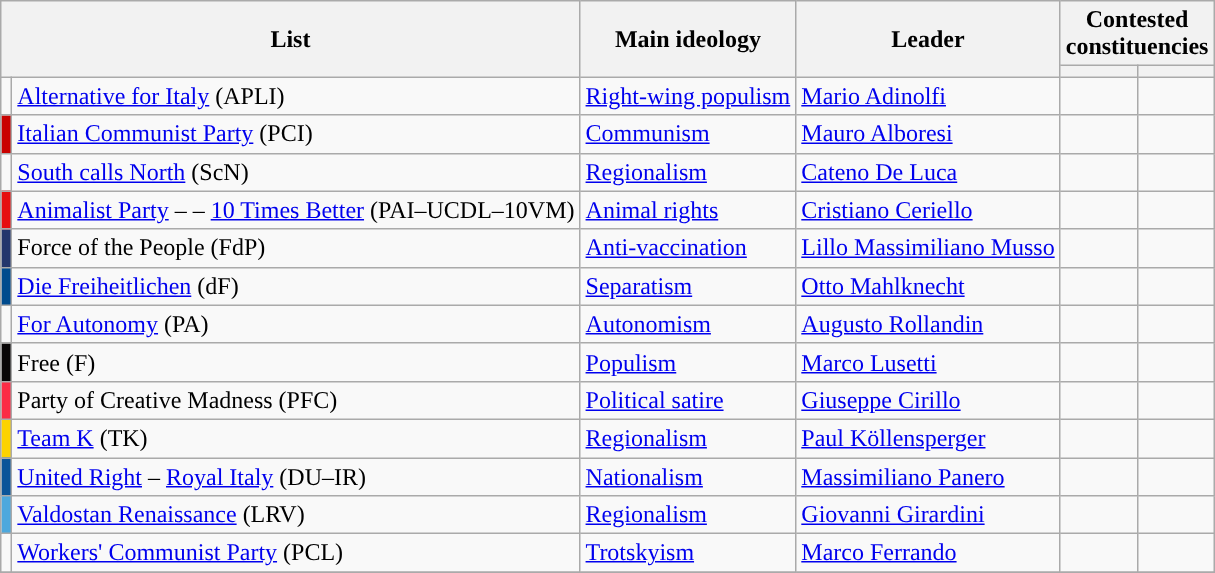<table class=wikitable style=text-align:left>
<tr>
<th rowspan=2 colspan="2">List</th>
<th rowspan=2>Main ideology</th>
<th rowspan=2>Leader</th>
<th colspan="2">Contested<br> constituencies</th>
</tr>
<tr>
<th></th>
<th></th>
</tr>
<tr>
<td style="background:"></td>
<td><a href='#'>Alternative for Italy</a> (APLI)</td>
<td><a href='#'>Right-wing populism</a></td>
<td><a href='#'>Mario Adinolfi</a></td>
<td></td>
<td></td>
</tr>
<tr>
<td style="background:#c90201"></td>
<td><a href='#'>Italian Communist Party</a> (PCI)</td>
<td><a href='#'>Communism</a></td>
<td><a href='#'>Mauro Alboresi</a></td>
<td></td>
<td></td>
</tr>
<tr>
<td style="background:"></td>
<td><a href='#'>South calls North</a> (ScN)</td>
<td><a href='#'>Regionalism</a></td>
<td><a href='#'>Cateno De Luca</a></td>
<td></td>
<td></td>
</tr>
<tr>
<td style="background:#E60E0F"></td>
<td><a href='#'>Animalist Party</a> –  – <a href='#'>10 Times Better</a> (PAI–UCDL–10VM)</td>
<td><a href='#'>Animal rights</a></td>
<td><a href='#'>Cristiano Ceriello</a></td>
<td></td>
<td></td>
</tr>
<tr>
<td style="background:#23366c"></td>
<td>Force of the People (FdP)</td>
<td><a href='#'>Anti-vaccination</a></td>
<td><a href='#'>Lillo Massimiliano Musso</a></td>
<td></td>
<td></td>
</tr>
<tr>
<td style="background:#004b8e"></td>
<td><a href='#'>Die Freiheitlichen</a> (dF)</td>
<td><a href='#'>Separatism</a></td>
<td><a href='#'>Otto Mahlknecht</a></td>
<td></td>
<td></td>
</tr>
<tr>
<td style="background: "></td>
<td><a href='#'>For Autonomy</a> (PA)</td>
<td><a href='#'>Autonomism</a></td>
<td><a href='#'>Augusto Rollandin</a></td>
<td></td>
<td></td>
</tr>
<tr>
<td style="background:#080607"></td>
<td>Free (F)</td>
<td><a href='#'>Populism</a></td>
<td><a href='#'>Marco Lusetti</a></td>
<td></td>
<td></td>
</tr>
<tr>
<td style="background:#FB2B45"></td>
<td>Party of Creative Madness (PFC)</td>
<td><a href='#'>Political satire</a></td>
<td><a href='#'>Giuseppe Cirillo</a></td>
<td></td>
<td></td>
</tr>
<tr>
<td style="background:#FCD300"></td>
<td><a href='#'>Team K</a> (TK)</td>
<td><a href='#'>Regionalism</a></td>
<td><a href='#'>Paul Köllensperger</a></td>
<td></td>
<td></td>
</tr>
<tr>
<td style="background:#0C5599"></td>
<td><a href='#'>United Right</a> – <a href='#'>Royal Italy</a> (DU–IR)</td>
<td><a href='#'>Nationalism</a></td>
<td><a href='#'>Massimiliano Panero</a></td>
<td></td>
<td></td>
</tr>
<tr>
<td style="background:#4DA8DD"></td>
<td><a href='#'>Valdostan Renaissance</a> (LRV)</td>
<td><a href='#'>Regionalism</a></td>
<td><a href='#'>Giovanni Girardini</a></td>
<td></td>
<td></td>
</tr>
<tr>
<td style="background:"></td>
<td><a href='#'>Workers' Communist Party</a> (PCL)</td>
<td><a href='#'>Trotskyism</a></td>
<td><a href='#'>Marco Ferrando</a></td>
<td></td>
<td></td>
</tr>
<tr>
</tr>
</table>
